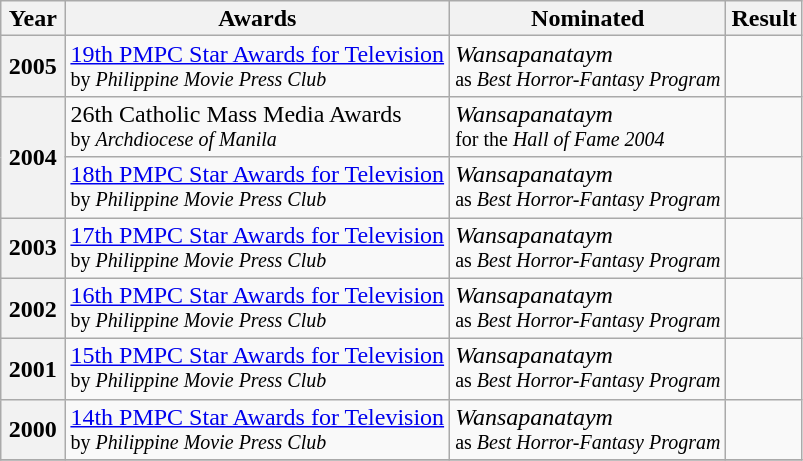<table class="wikitable" style="text-align:left; font-size:100%; line-height:16px; width:auto;">
<tr>
<th width="08%">Year</th>
<th>Awards</th>
<th>Nominated</th>
<th>Result</th>
</tr>
<tr>
<th>2005</th>
<td><a href='#'>19th PMPC Star Awards for Television</a><br><small>by <em>Philippine Movie Press Club</em></small></td>
<td><em>Wansapanataym</em><br><small>as <em>Best Horror-Fantasy Program</em></small></td>
<td></td>
</tr>
<tr>
<th rowspan="2">2004</th>
<td>26th Catholic Mass Media Awards<br><small>by <em>Archdiocese of Manila</em></small></td>
<td><em>Wansapanataym</em><br><small>for the <em>Hall of Fame 2004</em></small></td>
<td></td>
</tr>
<tr>
<td><a href='#'>18th PMPC Star Awards for Television</a><br><small>by <em>Philippine Movie Press Club</em></small></td>
<td><em>Wansapanataym</em><br><small>as <em>Best Horror-Fantasy Program</em></small></td>
<td></td>
</tr>
<tr>
<th>2003</th>
<td><a href='#'>17th PMPC Star Awards for Television</a><br><small>by <em>Philippine Movie Press Club</em></small></td>
<td><em>Wansapanataym</em><br><small>as <em>Best Horror-Fantasy Program</em></small></td>
<td></td>
</tr>
<tr>
<th>2002</th>
<td><a href='#'>16th PMPC Star Awards for Television</a><br><small>by <em>Philippine Movie Press Club</em></small></td>
<td><em>Wansapanataym</em><br><small>as <em>Best Horror-Fantasy Program</em></small></td>
<td></td>
</tr>
<tr>
<th>2001</th>
<td><a href='#'>15th PMPC Star Awards for Television</a><br><small>by <em>Philippine Movie Press Club</em></small></td>
<td><em>Wansapanataym</em><br><small> as <em>Best Horror-Fantasy Program</em></small></td>
<td></td>
</tr>
<tr>
<th>2000</th>
<td><a href='#'>14th PMPC Star Awards for Television</a><br><small>by <em>Philippine Movie Press Club</em></small></td>
<td><em>Wansapanataym</em><br><small> as <em>Best Horror-Fantasy Program</em></small></td>
<td></td>
</tr>
<tr>
</tr>
</table>
